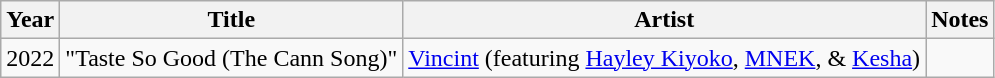<table class="wikitable plainrowheaders">
<tr>
<th scope="col">Year</th>
<th scope="col">Title</th>
<th scope="col">Artist</th>
<th scope="col" class="unsortable">Notes</th>
</tr>
<tr>
<td>2022</td>
<td>"Taste So Good (The Cann Song)"</td>
<td><a href='#'>Vincint</a> (featuring <a href='#'>Hayley Kiyoko</a>, <a href='#'>MNEK</a>, & <a href='#'>Kesha</a>)</td>
<td></td>
</tr>
</table>
